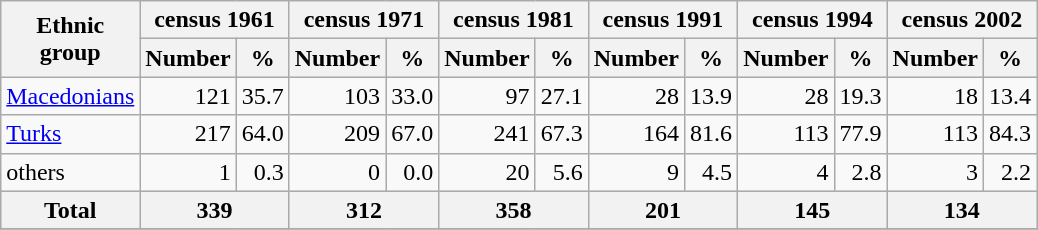<table class="wikitable">
<tr>
<th rowspan="2">Ethnic<br>group</th>
<th colspan="2">census 1961</th>
<th colspan="2">census 1971</th>
<th colspan="2">census 1981</th>
<th colspan="2">census 1991</th>
<th colspan="2">census 1994</th>
<th colspan="2">census 2002</th>
</tr>
<tr bgcolor="#e0e0e0">
<th>Number</th>
<th>%</th>
<th>Number</th>
<th>%</th>
<th>Number</th>
<th>%</th>
<th>Number</th>
<th>%</th>
<th>Number</th>
<th>%</th>
<th>Number</th>
<th>%</th>
</tr>
<tr>
<td><a href='#'>Macedonians</a></td>
<td align="right">121</td>
<td align="right">35.7</td>
<td align="right">103</td>
<td align="right">33.0</td>
<td align="right">97</td>
<td align="right">27.1</td>
<td align="right">28</td>
<td align="right">13.9</td>
<td align="right">28</td>
<td align="right">19.3</td>
<td align="right">18</td>
<td align="right">13.4</td>
</tr>
<tr>
<td><a href='#'>Turks</a></td>
<td align="right">217</td>
<td align="right">64.0</td>
<td align="right">209</td>
<td align="right">67.0</td>
<td align="right">241</td>
<td align="right">67.3</td>
<td align="right">164</td>
<td align="right">81.6</td>
<td align="right">113</td>
<td align="right">77.9</td>
<td align="right">113</td>
<td align="right">84.3</td>
</tr>
<tr>
<td>others</td>
<td align="right">1</td>
<td align="right">0.3</td>
<td align="right">0</td>
<td align="right">0.0</td>
<td align="right">20</td>
<td align="right">5.6</td>
<td align="right">9</td>
<td align="right">4.5</td>
<td align="right">4</td>
<td align="right">2.8</td>
<td align="right">3</td>
<td align="right">2.2</td>
</tr>
<tr bgcolor="#e0e0e0">
<th align="left">Total</th>
<th colspan="2">339</th>
<th colspan="2">312</th>
<th colspan="2">358</th>
<th colspan="2">201</th>
<th colspan="2">145</th>
<th colspan="2">134</th>
</tr>
<tr>
</tr>
</table>
